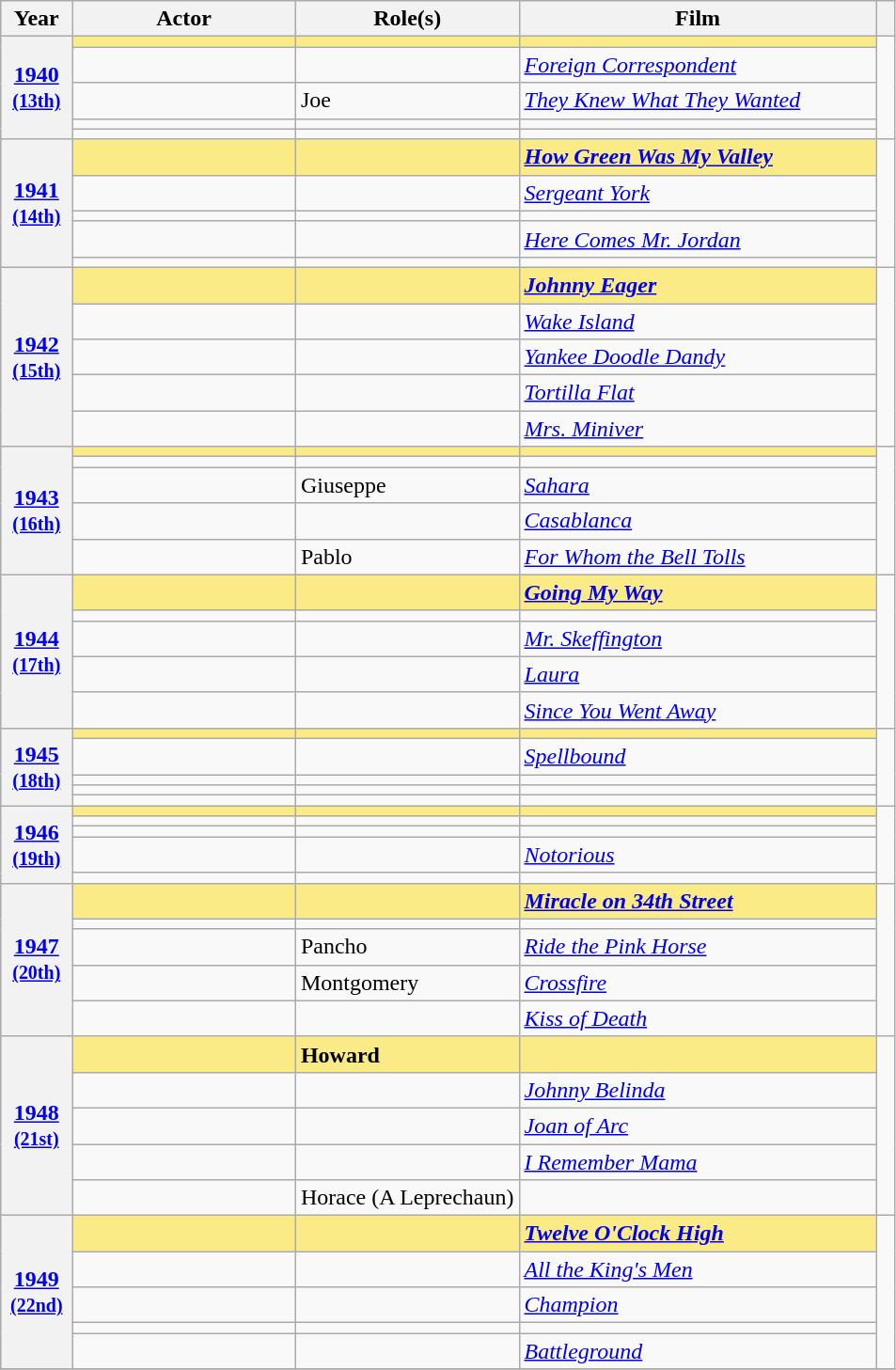<table class="wikitable sortable" style="text-align:left;">
<tr>
<th scope="col" style="width:8%;">Year</th>
<th scope="col" style="width:25%;">Actor</th>
<th scope="col" style="width:25%;">Role(s)</th>
<th scope="col" style="width:40%;">Film</th>
<th scope="col" style="width:2%;" class="unsortable"></th>
</tr>
<tr>
<th scope="row" rowspan=5 style="text-align:center"><a href='#'>1940</a> <br><small><a href='#'>(13th)</a> </small></th>
<td style="background:#FAEB86"><strong> </strong></td>
<td style="background:#FAEB86"><strong></strong></td>
<td style="background:#FAEB86"><strong><em></em></strong></td>
<td rowspan=5></td>
</tr>
<tr>
<td></td>
<td></td>
<td><em><a href='#'>Foreign Correspondent</a></em></td>
</tr>
<tr>
<td></td>
<td>Joe</td>
<td><em><a href='#'>They Knew What They Wanted</a></em></td>
</tr>
<tr>
<td></td>
<td></td>
<td></td>
</tr>
<tr>
<td></td>
<td></td>
<td><em></em></td>
</tr>
<tr>
<th scope="row" rowspan=5 style="text-align:center"><a href='#'>1941</a> <br><small><a href='#'>(14th)</a> </small></th>
<td style="background:#FAEB86"><strong> </strong></td>
<td style="background:#FAEB86"><strong></strong></td>
<td style="background:#FAEB86"><strong><em><a href='#'>How Green Was My Valley</a></em></strong></td>
<td rowspan=5></td>
</tr>
<tr>
<td></td>
<td></td>
<td><em><a href='#'>Sergeant York</a></em></td>
</tr>
<tr>
<td></td>
<td></td>
<td><em></em></td>
</tr>
<tr>
<td></td>
<td></td>
<td><em><a href='#'>Here Comes Mr. Jordan</a></em></td>
</tr>
<tr>
<td></td>
<td></td>
<td><em></em></td>
</tr>
<tr>
<th scope="row" rowspan=5 style="text-align:center"><a href='#'>1942</a> <br><small><a href='#'>(15th)</a> </small></th>
<td style="background:#FAEB86"><strong> </strong></td>
<td style="background:#FAEB86"><strong></strong></td>
<td style="background:#FAEB86"><strong><em><a href='#'>Johnny Eager</a></em></strong></td>
<td rowspan=5></td>
</tr>
<tr>
<td></td>
<td></td>
<td><em><a href='#'>Wake Island</a></em></td>
</tr>
<tr>
<td></td>
<td></td>
<td><em><a href='#'>Yankee Doodle Dandy</a></em></td>
</tr>
<tr>
<td></td>
<td></td>
<td><em><a href='#'>Tortilla Flat</a></em></td>
</tr>
<tr>
<td></td>
<td></td>
<td><em><a href='#'>Mrs. Miniver</a></em></td>
</tr>
<tr>
<th scope="row" rowspan=5 style="text-align:center"><a href='#'>1943</a> <br><small><a href='#'>(16th)</a> </small></th>
<td style="background:#FAEB86"><strong> </strong></td>
<td style="background:#FAEB86"><strong></strong></td>
<td style="background:#FAEB86"><strong><em></em></strong></td>
<td rowspan=5></td>
</tr>
<tr>
<td></td>
<td></td>
<td><em></em></td>
</tr>
<tr>
<td></td>
<td>Giuseppe</td>
<td><em><a href='#'>Sahara</a></em></td>
</tr>
<tr>
<td></td>
<td></td>
<td><em><a href='#'>Casablanca</a></em></td>
</tr>
<tr>
<td></td>
<td>Pablo</td>
<td><em><a href='#'>For Whom the Bell Tolls</a></em></td>
</tr>
<tr>
<th scope="row" rowspan=5 style="text-align:center"><a href='#'>1944</a> <br><small><a href='#'>(17th)</a> </small></th>
<td style="background:#FAEB86"><strong> </strong></td>
<td style="background:#FAEB86"><strong></strong></td>
<td style="background:#FAEB86"><strong><em><a href='#'>Going My Way</a></em></strong></td>
<td rowspan=5></td>
</tr>
<tr>
<td></td>
<td></td>
<td><em></em></td>
</tr>
<tr>
<td></td>
<td></td>
<td><em><a href='#'>Mr. Skeffington</a></em></td>
</tr>
<tr>
<td></td>
<td></td>
<td><em><a href='#'>Laura</a></em></td>
</tr>
<tr>
<td></td>
<td></td>
<td><em><a href='#'>Since You Went Away</a></em></td>
</tr>
<tr>
<th scope="row" rowspan=5 style="text-align:center"><a href='#'>1945</a> <br><small><a href='#'>(18th)</a> </small></th>
<td style="background:#FAEB86"><strong> </strong></td>
<td style="background:#FAEB86"><strong></strong></td>
<td style="background:#FAEB86"><strong><em></em></strong></td>
<td rowspan=5></td>
</tr>
<tr>
<td></td>
<td></td>
<td><em><a href='#'>Spellbound</a></em></td>
</tr>
<tr>
<td></td>
<td></td>
<td><em></em></td>
</tr>
<tr>
<td></td>
<td></td>
<td><em></em></td>
</tr>
<tr>
<td></td>
<td></td>
<td><em></em></td>
</tr>
<tr>
<th scope="row" rowspan=5 style="text-align:center"><a href='#'>1946</a> <br><small><a href='#'>(19th)</a> </small></th>
<td style="background:#FAEB86"><strong> </strong></td>
<td style="background:#FAEB86"><strong></strong></td>
<td style="background:#FAEB86"><strong><em></em></strong></td>
<td rowspan=5></td>
</tr>
<tr>
<td></td>
<td></td>
<td><em></em></td>
</tr>
<tr>
<td></td>
<td></td>
<td><em></em></td>
</tr>
<tr>
<td></td>
<td></td>
<td><em><a href='#'>Notorious</a></em></td>
</tr>
<tr>
<td></td>
<td></td>
<td><em></em></td>
</tr>
<tr>
<th scope="row" rowspan=5 style="text-align:center"><a href='#'>1947</a> <br><small><a href='#'>(20th)</a> </small></th>
<td style="background:#FAEB86"><strong> </strong></td>
<td style="background:#FAEB86"><strong></strong></td>
<td style="background:#FAEB86"><strong><em><a href='#'>Miracle on 34th Street</a></em></strong></td>
<td rowspan=5></td>
</tr>
<tr>
<td></td>
<td></td>
<td><em></em></td>
</tr>
<tr>
<td></td>
<td>Pancho</td>
<td><em><a href='#'>Ride the Pink Horse</a></em></td>
</tr>
<tr>
<td></td>
<td>Montgomery</td>
<td><em><a href='#'>Crossfire</a></em></td>
</tr>
<tr>
<td></td>
<td></td>
<td><em><a href='#'>Kiss of Death</a></em></td>
</tr>
<tr>
<th scope="row" rowspan=5 style="text-align:center"><a href='#'>1948</a> <br><small><a href='#'>(21st)</a> </small></th>
<td style="background:#FAEB86"><strong> </strong></td>
<td style="background:#FAEB86"><strong>Howard</strong></td>
<td style="background:#FAEB86"><strong><em></em></strong></td>
<td rowspan=5></td>
</tr>
<tr>
<td></td>
<td></td>
<td><em><a href='#'>Johnny Belinda</a></em></td>
</tr>
<tr>
<td></td>
<td></td>
<td><em><a href='#'>Joan of Arc</a></em></td>
</tr>
<tr>
<td></td>
<td></td>
<td><em><a href='#'>I Remember Mama</a></em></td>
</tr>
<tr>
<td></td>
<td>Horace (A Leprechaun)</td>
<td><em></em></td>
</tr>
<tr>
<th scope="row" rowspan=5 style="text-align:center"><a href='#'>1949</a> <br><small><a href='#'>(22nd)</a> </small></th>
<td style="background:#FAEB86"><strong> </strong></td>
<td style="background:#FAEB86"><strong></strong></td>
<td style="background:#FAEB86"><strong><em><a href='#'>Twelve O'Clock High</a></em></strong></td>
<td rowspan=5></td>
</tr>
<tr>
<td></td>
<td></td>
<td><em><a href='#'>All the King's Men</a></em></td>
</tr>
<tr>
<td></td>
<td></td>
<td><em><a href='#'>Champion</a></em></td>
</tr>
<tr>
<td></td>
<td></td>
<td><em></em></td>
</tr>
<tr>
<td></td>
<td></td>
<td><em><a href='#'>Battleground</a></em></td>
</tr>
<tr>
</tr>
</table>
